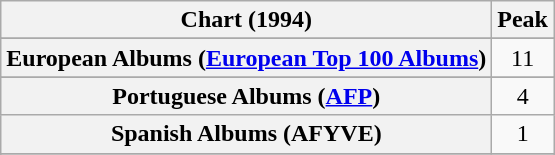<table class="wikitable plainrowheaders sortable" style="text-align:center">
<tr>
<th scope="col">Chart (1994)</th>
<th scope="col">Peak</th>
</tr>
<tr>
</tr>
<tr>
</tr>
<tr>
<th scope="row">European Albums (<a href='#'>European Top 100 Albums</a>)</th>
<td>11</td>
</tr>
<tr>
</tr>
<tr>
</tr>
<tr>
</tr>
<tr>
<th scope="row">Portuguese Albums (<a href='#'>AFP</a>)</th>
<td align="center">4</td>
</tr>
<tr>
<th scope="row" align="left">Spanish Albums (AFYVE)</th>
<td align="center">1</td>
</tr>
<tr>
</tr>
<tr>
</tr>
<tr>
</tr>
</table>
